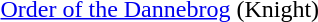<table>
<tr>
<td></td>
<td><a href='#'>Order of the Dannebrog</a> (Knight)</td>
</tr>
</table>
